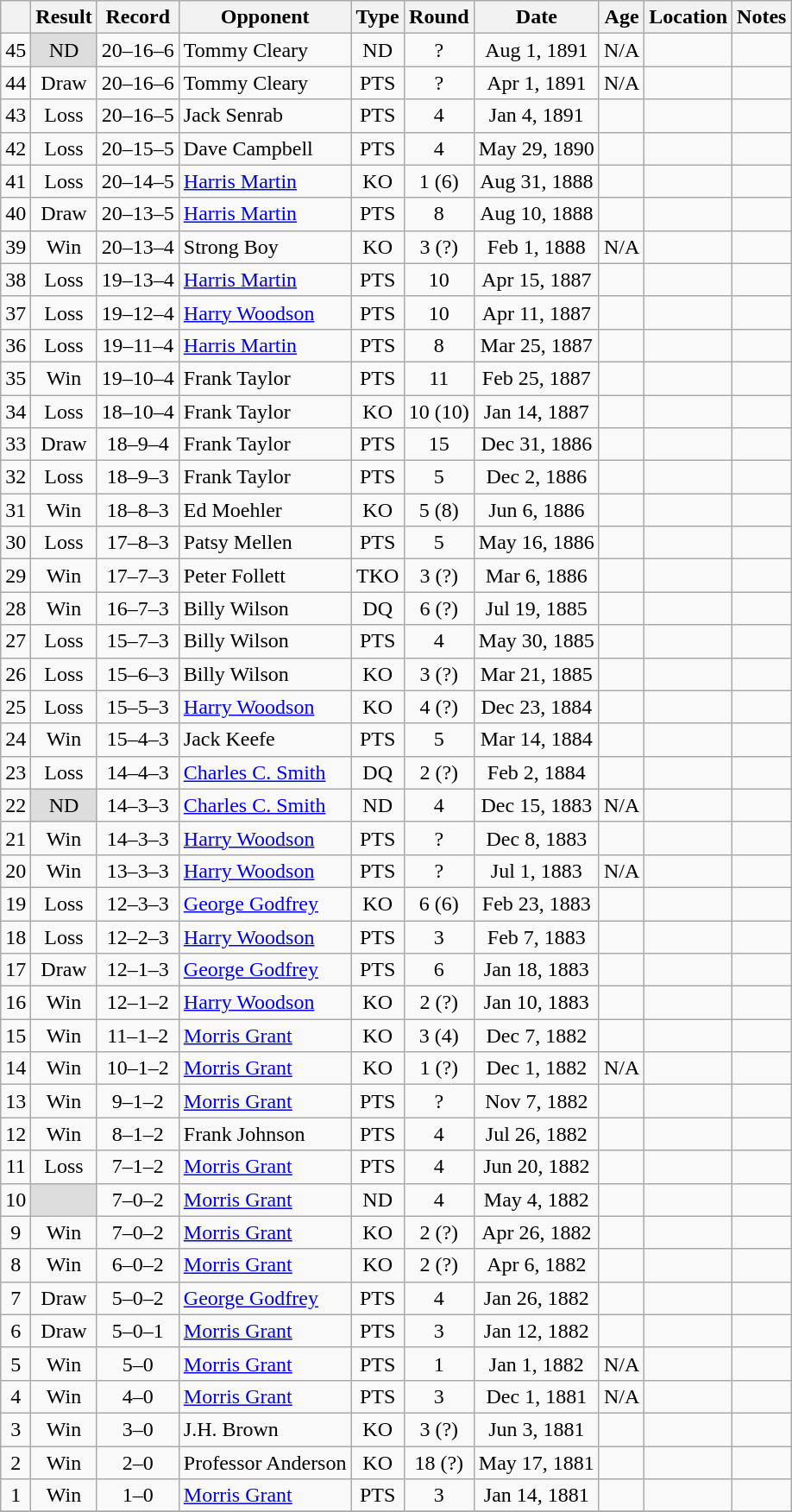<table class="wikitable" style="text-align:center">
<tr>
<th></th>
<th>Result</th>
<th>Record</th>
<th>Opponent</th>
<th>Type</th>
<th>Round</th>
<th>Date</th>
<th>Age</th>
<th>Location</th>
<th>Notes</th>
</tr>
<tr>
<td>45</td>
<td style="background:#DDD">ND</td>
<td>20–16–6 </td>
<td align=left>Tommy Cleary</td>
<td>ND</td>
<td>?</td>
<td>Aug 1, 1891</td>
<td style="text-align:left;">N/A</td>
<td style="text-align:left;"></td>
<td style="text-align:left;"></td>
</tr>
<tr>
<td>44</td>
<td>Draw</td>
<td>20–16–6 </td>
<td align=left>Tommy Cleary</td>
<td>PTS</td>
<td>?</td>
<td>Apr 1, 1891</td>
<td style="text-align:left;">N/A</td>
<td style="text-align:left;"></td>
<td style="text-align:left;"></td>
</tr>
<tr>
<td>43</td>
<td>Loss</td>
<td>20–16–5 </td>
<td align=left>Jack Senrab</td>
<td>PTS</td>
<td>4</td>
<td>Jan 4, 1891</td>
<td style="text-align:left;"></td>
<td style="text-align:left;"></td>
<td></td>
</tr>
<tr>
<td>42</td>
<td>Loss</td>
<td>20–15–5 </td>
<td align=left>Dave Campbell</td>
<td>PTS</td>
<td>4</td>
<td>May 29, 1890</td>
<td style="text-align:left;"></td>
<td style="text-align:left;"></td>
<td></td>
</tr>
<tr>
<td>41</td>
<td>Loss</td>
<td>20–14–5 </td>
<td align=left><a href='#'>Harris Martin</a></td>
<td>KO</td>
<td>1 (6)</td>
<td>Aug 31, 1888</td>
<td style="text-align:left;"></td>
<td style="text-align:left;"></td>
<td></td>
</tr>
<tr>
<td>40</td>
<td>Draw</td>
<td>20–13–5 </td>
<td align=left><a href='#'>Harris Martin</a></td>
<td>PTS</td>
<td>8</td>
<td>Aug 10, 1888</td>
<td style="text-align:left;"></td>
<td style="text-align:left;"></td>
<td></td>
</tr>
<tr>
<td>39</td>
<td>Win</td>
<td>20–13–4 </td>
<td align=left>Strong Boy</td>
<td>KO</td>
<td>3 (?)</td>
<td>Feb 1, 1888</td>
<td style="text-align:left;">N/A</td>
<td style="text-align:left;"></td>
<td style="text-align:left;"></td>
</tr>
<tr>
<td>38</td>
<td>Loss</td>
<td>19–13–4 </td>
<td align=left><a href='#'>Harris Martin</a></td>
<td>PTS</td>
<td>10</td>
<td>Apr 15, 1887</td>
<td style="text-align:left;"></td>
<td style="text-align:left;"></td>
<td></td>
</tr>
<tr>
<td>37</td>
<td>Loss</td>
<td>19–12–4 </td>
<td align=left><a href='#'>Harry Woodson</a></td>
<td>PTS</td>
<td>10</td>
<td>Apr 11, 1887</td>
<td style="text-align:left;"></td>
<td style="text-align:left;"></td>
<td></td>
</tr>
<tr>
<td>36</td>
<td>Loss</td>
<td>19–11–4 </td>
<td align=left><a href='#'>Harris Martin</a></td>
<td>PTS</td>
<td>8</td>
<td>Mar 25, 1887</td>
<td style="text-align:left;"></td>
<td style="text-align:left;"></td>
<td></td>
</tr>
<tr>
<td>35</td>
<td>Win</td>
<td>19–10–4 </td>
<td align=left>Frank Taylor</td>
<td>PTS</td>
<td>11</td>
<td>Feb 25, 1887</td>
<td style="text-align:left;"></td>
<td style="text-align:left;"></td>
<td></td>
</tr>
<tr>
<td>34</td>
<td>Loss</td>
<td>18–10–4 </td>
<td align=left>Frank Taylor</td>
<td>KO</td>
<td>10 (10)</td>
<td>Jan 14, 1887</td>
<td style="text-align:left;"></td>
<td style="text-align:left;"></td>
<td></td>
</tr>
<tr>
<td>33</td>
<td>Draw</td>
<td>18–9–4 </td>
<td align=left>Frank Taylor</td>
<td>PTS</td>
<td>15</td>
<td>Dec 31, 1886</td>
<td style="text-align:left;"></td>
<td style="text-align:left;"></td>
<td></td>
</tr>
<tr>
<td>32</td>
<td>Loss</td>
<td>18–9–3 </td>
<td align=left>Frank Taylor</td>
<td>PTS</td>
<td>5</td>
<td>Dec 2, 1886</td>
<td style="text-align:left;"></td>
<td style="text-align:left;"></td>
<td></td>
</tr>
<tr>
<td>31</td>
<td>Win</td>
<td>18–8–3 </td>
<td align=left>Ed Moehler</td>
<td>KO</td>
<td>5 (8)</td>
<td>Jun 6, 1886</td>
<td style="text-align:left;"></td>
<td style="text-align:left;"></td>
<td></td>
</tr>
<tr>
<td>30</td>
<td>Loss</td>
<td>17–8–3 </td>
<td align=left>Patsy Mellen</td>
<td>PTS</td>
<td>5</td>
<td>May 16, 1886</td>
<td style="text-align:left;"></td>
<td style="text-align:left;"></td>
<td></td>
</tr>
<tr>
<td>29</td>
<td>Win</td>
<td>17–7–3 </td>
<td align=left>Peter Follett</td>
<td>TKO</td>
<td>3 (?)</td>
<td>Mar 6, 1886</td>
<td style="text-align:left;"></td>
<td style="text-align:left;"></td>
<td></td>
</tr>
<tr>
<td>28</td>
<td>Win</td>
<td>16–7–3 </td>
<td align=left>Billy Wilson</td>
<td>DQ</td>
<td>6 (?)</td>
<td>Jul 19, 1885</td>
<td style="text-align:left;"></td>
<td style="text-align:left;"></td>
<td></td>
</tr>
<tr>
<td>27</td>
<td>Loss</td>
<td>15–7–3 </td>
<td align=left>Billy Wilson</td>
<td>PTS</td>
<td>4</td>
<td>May 30, 1885</td>
<td style="text-align:left;"></td>
<td style="text-align:left;"></td>
<td></td>
</tr>
<tr>
<td>26</td>
<td>Loss</td>
<td>15–6–3 </td>
<td align=left>Billy Wilson</td>
<td>KO</td>
<td>3 (?)</td>
<td>Mar 21, 1885</td>
<td style="text-align:left;"></td>
<td style="text-align:left;"></td>
<td></td>
</tr>
<tr>
<td>25</td>
<td>Loss</td>
<td>15–5–3 </td>
<td align=left><a href='#'>Harry Woodson</a></td>
<td>KO</td>
<td>4 (?)</td>
<td>Dec 23, 1884</td>
<td style="text-align:left;"></td>
<td style="text-align:left;"></td>
<td></td>
</tr>
<tr>
<td>24</td>
<td>Win</td>
<td>15–4–3 </td>
<td align=left>Jack Keefe</td>
<td>PTS</td>
<td>5</td>
<td>Mar 14, 1884</td>
<td style="text-align:left;"></td>
<td style="text-align:left;"></td>
<td></td>
</tr>
<tr>
<td>23</td>
<td>Loss</td>
<td>14–4–3 </td>
<td align=left><a href='#'>Charles C. Smith</a></td>
<td>DQ</td>
<td>2 (?)</td>
<td>Feb 2, 1884</td>
<td style="text-align:left;"></td>
<td style="text-align:left;"></td>
<td></td>
</tr>
<tr>
<td>22</td>
<td style="background:#DDD">ND</td>
<td>14–3–3 </td>
<td align=left><a href='#'>Charles C. Smith</a></td>
<td>ND</td>
<td>4</td>
<td>Dec 15, 1883</td>
<td style="text-align:left;">N/A</td>
<td style="text-align:left;"></td>
<td style="text-align:left;"></td>
</tr>
<tr>
<td>21</td>
<td>Win</td>
<td>14–3–3 </td>
<td align=left><a href='#'>Harry Woodson</a></td>
<td>PTS</td>
<td>?</td>
<td>Dec 8, 1883</td>
<td style="text-align:left;"></td>
<td style="text-align:left;"></td>
<td></td>
</tr>
<tr>
<td>20</td>
<td>Win</td>
<td>13–3–3 </td>
<td align=left><a href='#'>Harry Woodson</a></td>
<td>PTS</td>
<td>?</td>
<td>Jul 1, 1883</td>
<td style="text-align:left;">N/A</td>
<td style="text-align:left;"></td>
<td style="text-align:left;"></td>
</tr>
<tr>
<td>19</td>
<td>Loss</td>
<td>12–3–3 </td>
<td align=left><a href='#'>George Godfrey</a></td>
<td>KO</td>
<td>6 (6)</td>
<td>Feb 23, 1883</td>
<td style="text-align:left;"></td>
<td style="text-align:left;"></td>
<td style="text-align:left;"></td>
</tr>
<tr>
<td>18</td>
<td>Loss</td>
<td>12–2–3 </td>
<td align=left><a href='#'>Harry Woodson</a></td>
<td>PTS</td>
<td>3</td>
<td>Feb 7, 1883</td>
<td style="text-align:left;"></td>
<td style="text-align:left;"></td>
<td></td>
</tr>
<tr>
<td>17</td>
<td>Draw</td>
<td>12–1–3 </td>
<td align=left><a href='#'>George Godfrey</a></td>
<td>PTS</td>
<td>6</td>
<td>Jan 18, 1883</td>
<td style="text-align:left;"></td>
<td style="text-align:left;"></td>
<td></td>
</tr>
<tr>
<td>16</td>
<td>Win</td>
<td>12–1–2 </td>
<td align=left><a href='#'>Harry Woodson</a></td>
<td>KO</td>
<td>2 (?)</td>
<td>Jan 10, 1883</td>
<td style="text-align:left;"></td>
<td style="text-align:left;"></td>
<td></td>
</tr>
<tr>
<td>15</td>
<td>Win</td>
<td>11–1–2 </td>
<td align=left><a href='#'>Morris Grant</a></td>
<td>KO</td>
<td>3 (4)</td>
<td>Dec 7, 1882</td>
<td style="text-align:left;"></td>
<td style="text-align:left;"></td>
<td style="text-align:left;"></td>
</tr>
<tr>
<td>14</td>
<td>Win</td>
<td>10–1–2 </td>
<td align=left><a href='#'>Morris Grant</a></td>
<td>KO</td>
<td>1 (?)</td>
<td>Dec 1, 1882</td>
<td style="text-align:left;">N/A</td>
<td style="text-align:left;"></td>
<td style="text-align:left;"></td>
</tr>
<tr>
<td>13</td>
<td>Win</td>
<td>9–1–2 </td>
<td align=left><a href='#'>Morris Grant</a></td>
<td>PTS</td>
<td>?</td>
<td>Nov 7, 1882</td>
<td style="text-align:left;"></td>
<td style="text-align:left;"></td>
<td style="text-align:left;"></td>
</tr>
<tr>
<td>12</td>
<td>Win</td>
<td>8–1–2 </td>
<td align=left>Frank Johnson</td>
<td>PTS</td>
<td>4</td>
<td>Jul 26, 1882</td>
<td style="text-align:left;"></td>
<td style="text-align:left;"></td>
<td></td>
</tr>
<tr>
<td>11</td>
<td>Loss</td>
<td>7–1–2 </td>
<td align=left><a href='#'>Morris Grant</a></td>
<td>PTS</td>
<td>4</td>
<td>Jun 20, 1882</td>
<td style="text-align:left;"></td>
<td style="text-align:left;"></td>
<td></td>
</tr>
<tr>
<td>10</td>
<td style="background:#DDD"></td>
<td>7–0–2 </td>
<td align=left><a href='#'>Morris Grant</a></td>
<td>ND</td>
<td>4</td>
<td>May 4, 1882</td>
<td style="text-align:left;"></td>
<td style="text-align:left;"></td>
<td></td>
</tr>
<tr>
<td>9</td>
<td>Win</td>
<td>7–0–2</td>
<td align=left><a href='#'>Morris Grant</a></td>
<td>KO</td>
<td>2 (?)</td>
<td>Apr 26, 1882</td>
<td style="text-align:left;"></td>
<td style="text-align:left;"></td>
<td></td>
</tr>
<tr>
<td>8</td>
<td>Win</td>
<td>6–0–2</td>
<td align=left><a href='#'>Morris Grant</a></td>
<td>KO</td>
<td>2 (?)</td>
<td>Apr 6, 1882</td>
<td style="text-align:left;"></td>
<td style="text-align:left;"></td>
<td></td>
</tr>
<tr>
<td>7</td>
<td>Draw</td>
<td>5–0–2</td>
<td align=left><a href='#'>George Godfrey</a></td>
<td>PTS</td>
<td>4</td>
<td>Jan 26, 1882</td>
<td style="text-align:left;"></td>
<td style="text-align:left;"></td>
<td></td>
</tr>
<tr>
<td>6</td>
<td>Draw</td>
<td>5–0–1</td>
<td align=left><a href='#'>Morris Grant</a></td>
<td>PTS</td>
<td>3</td>
<td>Jan 12, 1882</td>
<td style="text-align:left;"></td>
<td style="text-align:left;"></td>
<td></td>
</tr>
<tr>
<td>5</td>
<td>Win</td>
<td>5–0</td>
<td align=left><a href='#'>Morris Grant</a></td>
<td>PTS</td>
<td>1</td>
<td>Jan 1, 1882</td>
<td style="text-align:left;">N/A</td>
<td style="text-align:left;"></td>
<td style="text-align:left;"></td>
</tr>
<tr>
<td>4</td>
<td>Win</td>
<td>4–0</td>
<td align=left><a href='#'>Morris Grant</a></td>
<td>PTS</td>
<td>3</td>
<td>Dec 1, 1881</td>
<td style="text-align:left;">N/A</td>
<td style="text-align:left;"></td>
<td style="text-align:left;"></td>
</tr>
<tr>
<td>3</td>
<td>Win</td>
<td>3–0</td>
<td align=left>J.H. Brown</td>
<td>KO</td>
<td>3 (?)</td>
<td>Jun 3, 1881</td>
<td style="text-align:left;"></td>
<td style="text-align:left;"></td>
<td></td>
</tr>
<tr>
<td>2</td>
<td>Win</td>
<td>2–0</td>
<td align=left>Professor Anderson</td>
<td>KO</td>
<td>18 (?)</td>
<td>May 17, 1881</td>
<td style="text-align:left;"></td>
<td style="text-align:left;"></td>
<td></td>
</tr>
<tr>
<td>1</td>
<td>Win</td>
<td>1–0</td>
<td align=left><a href='#'>Morris Grant</a></td>
<td>PTS</td>
<td>3</td>
<td>Jan 14, 1881</td>
<td style="text-align:left;"></td>
<td style="text-align:left;"></td>
<td style="text-align:left;"></td>
</tr>
<tr>
</tr>
</table>
